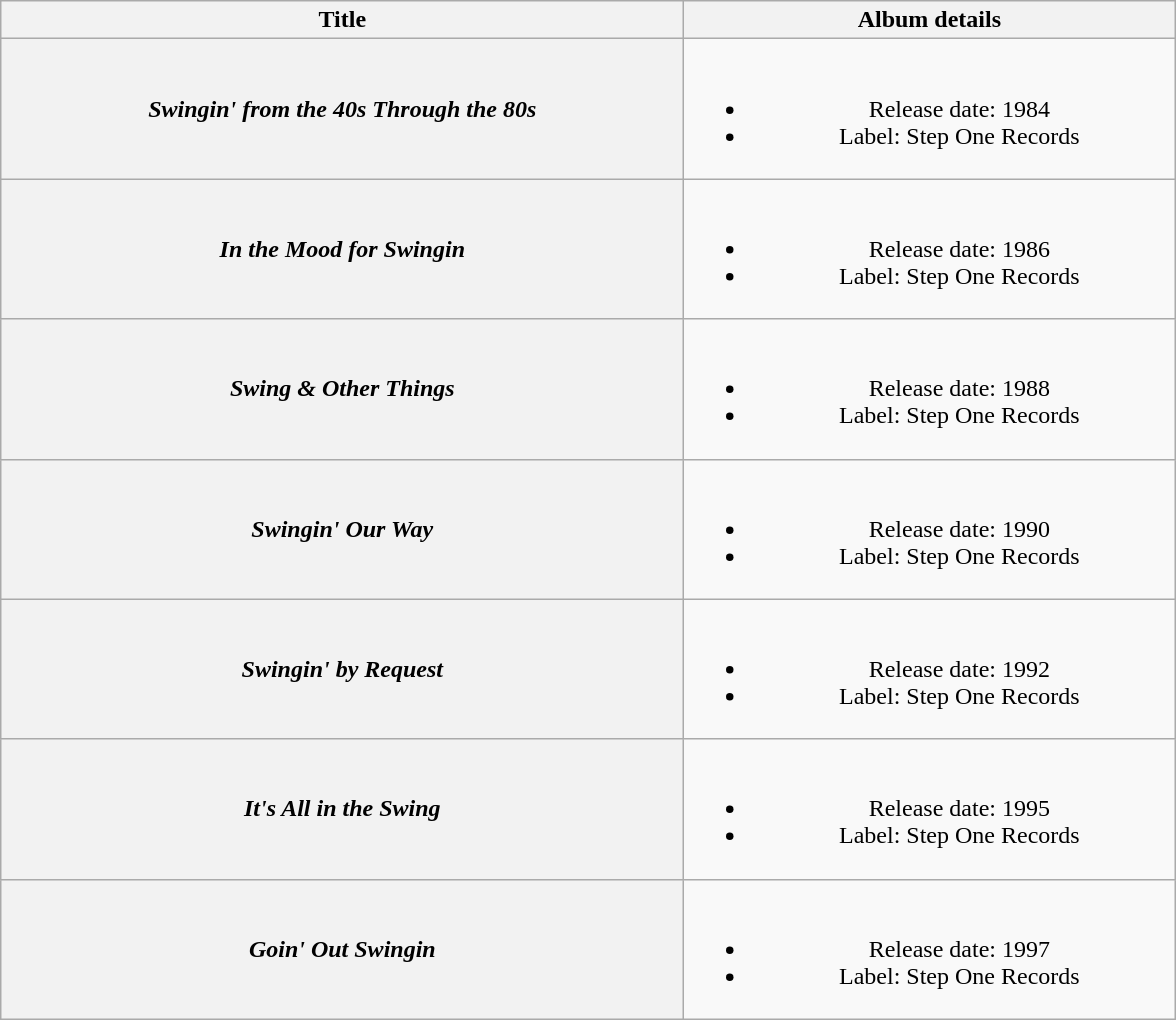<table class="wikitable plainrowheaders" style="text-align:center;">
<tr>
<th style="width:28em;">Title</th>
<th style="width:20em;">Album details</th>
</tr>
<tr>
<th scope="row"><em>Swingin' from the 40s Through the 80s</em></th>
<td><br><ul><li>Release date: 1984</li><li>Label: Step One Records</li></ul></td>
</tr>
<tr>
<th scope="row"><em>In the Mood for Swingin</em></th>
<td><br><ul><li>Release date: 1986</li><li>Label: Step One Records</li></ul></td>
</tr>
<tr>
<th scope="row"><em>Swing & Other Things</em></th>
<td><br><ul><li>Release date: 1988</li><li>Label: Step One Records</li></ul></td>
</tr>
<tr>
<th scope="row"><em>Swingin' Our Way</em></th>
<td><br><ul><li>Release date: 1990</li><li>Label: Step One Records</li></ul></td>
</tr>
<tr>
<th scope="row"><em>Swingin' by Request</em></th>
<td><br><ul><li>Release date: 1992</li><li>Label: Step One Records</li></ul></td>
</tr>
<tr>
<th scope="row"><em>It's All in the Swing</em></th>
<td><br><ul><li>Release date: 1995</li><li>Label: Step One Records</li></ul></td>
</tr>
<tr>
<th scope="row"><em>Goin' Out Swingin</em></th>
<td><br><ul><li>Release date: 1997</li><li>Label: Step One Records</li></ul></td>
</tr>
</table>
